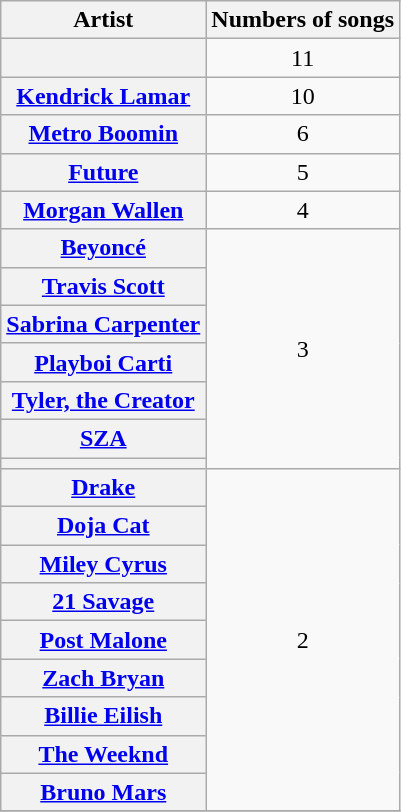<table class="wikitable sortable plainrowheaders" style="text-align:center;">
<tr>
<th scope="col">Artist</th>
<th scope="col">Numbers of songs</th>
</tr>
<tr>
<th scope="row"></th>
<td>11</td>
</tr>
<tr>
<th scope="row"><a href='#'>Kendrick Lamar</a></th>
<td>10</td>
</tr>
<tr>
<th scope="row"><a href='#'>Metro Boomin</a></th>
<td>6</td>
</tr>
<tr>
<th scope="row"><a href='#'>Future</a></th>
<td>5</td>
</tr>
<tr>
<th scope="row"><a href='#'>Morgan Wallen</a></th>
<td>4</td>
</tr>
<tr>
<th scope="row"><a href='#'>Beyoncé</a></th>
<td rowspan="7">3</td>
</tr>
<tr>
<th scope="row"><a href='#'>Travis Scott</a></th>
</tr>
<tr>
<th scope="row"><a href='#'>Sabrina Carpenter</a></th>
</tr>
<tr>
<th scope="row"><a href='#'>Playboi Carti</a></th>
</tr>
<tr>
<th scope="row"><a href='#'>Tyler, the Creator</a></th>
</tr>
<tr>
<th scope="row"><a href='#'>SZA</a></th>
</tr>
<tr>
<th scope="row"></th>
</tr>
<tr>
<th scope="row"><a href='#'>Drake</a></th>
<td rowspan="9">2</td>
</tr>
<tr>
<th scope="row"><a href='#'>Doja Cat</a></th>
</tr>
<tr>
<th scope="row"><a href='#'>Miley Cyrus</a></th>
</tr>
<tr>
<th scope="row"><a href='#'>21 Savage</a></th>
</tr>
<tr>
<th scope="row"><a href='#'>Post Malone</a></th>
</tr>
<tr>
<th scope="row"><a href='#'>Zach Bryan</a></th>
</tr>
<tr>
<th scope="row"><a href='#'>Billie Eilish</a></th>
</tr>
<tr>
<th scope="row"><a href='#'>The Weeknd</a></th>
</tr>
<tr>
<th scope="row"><a href='#'>Bruno Mars</a></th>
</tr>
<tr>
</tr>
</table>
